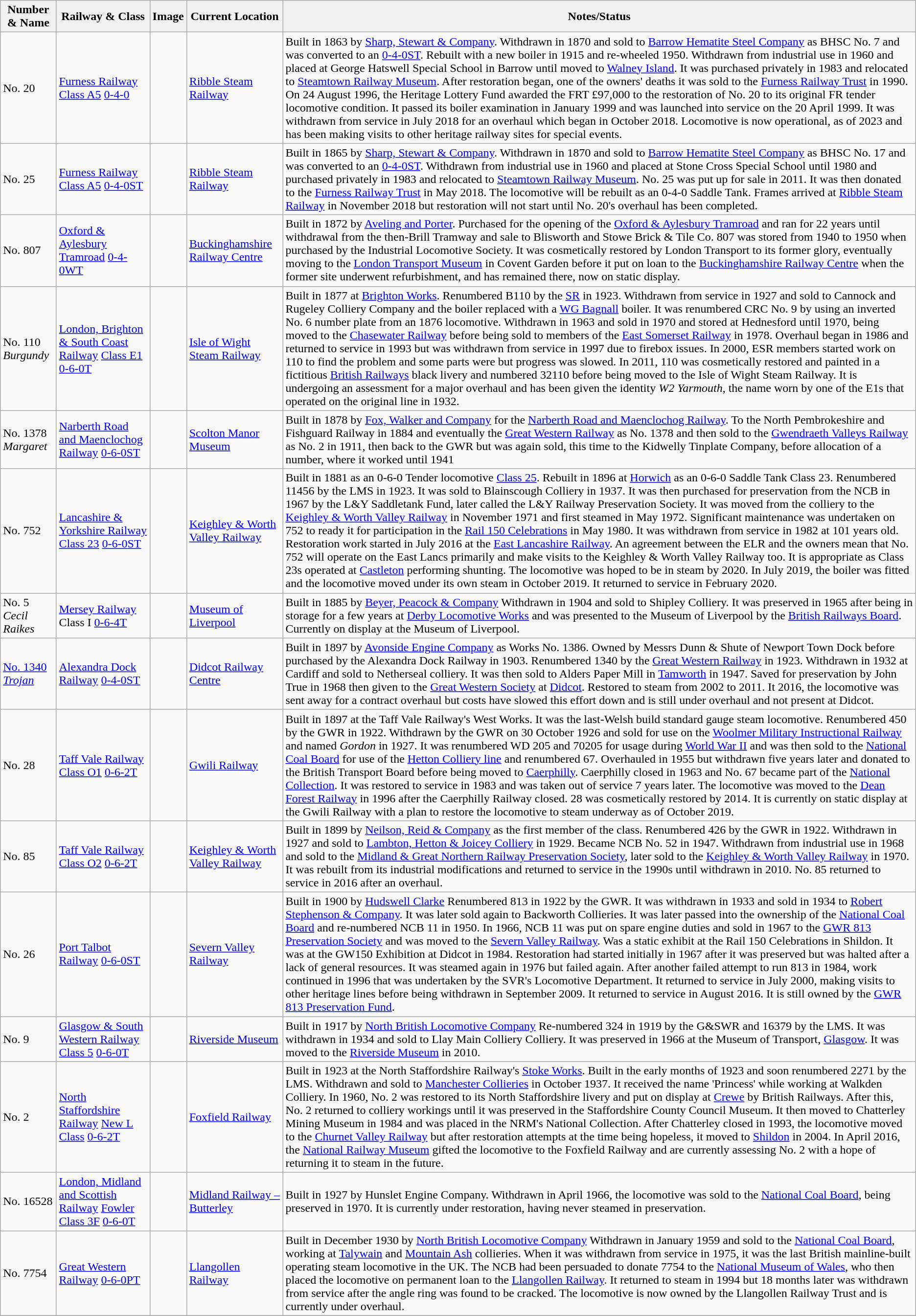<table class="wikitable sortable">
<tr>
<th>Number & Name</th>
<th>Railway & Class</th>
<th class="unsortable">Image</th>
<th>Current Location</th>
<th>Notes/Status</th>
</tr>
<tr>
<td>No. 20</td>
<td><a href='#'>Furness Railway</a> <a href='#'>Class A5</a> <a href='#'>0-4-0</a></td>
<td></td>
<td><a href='#'>Ribble Steam Railway</a></td>
<td>Built in 1863 by <a href='#'>Sharp, Stewart & Company</a>. Withdrawn in 1870 and sold to <a href='#'>Barrow Hematite Steel Company</a> as BHSC No. 7 and was converted to an <a href='#'>0-4-0</a><a href='#'>ST</a>. Rebuilt with a new boiler in 1915 and re-wheeled 1950. Withdrawn from industrial use in 1960 and placed at George Hatswell Special School in Barrow until moved to <a href='#'>Walney Island</a>. It was purchased privately in 1983 and relocated to <a href='#'>Steamtown Railway Museum</a>. After restoration began, one of the owners' deaths it was sold to the <a href='#'>Furness Railway Trust</a> in 1990. On 24 August 1996, the Heritage Lottery Fund awarded the FRT £97,000 to the restoration of No. 20 to its original FR tender locomotive condition. It passed its boiler examination in January 1999 and was launched into service on the 20 April 1999. It was withdrawn from service in July 2018 for an overhaul which began in October 2018. Locomotive is now operational, as of 2023 and has been making visits to other heritage railway sites for special events.</td>
</tr>
<tr>
<td>No. 25</td>
<td><a href='#'>Furness Railway</a> <a href='#'>Class A5</a> <a href='#'>0-4-0</a><a href='#'>ST</a></td>
<td></td>
<td><a href='#'>Ribble Steam Railway</a></td>
<td>Built in 1865 by <a href='#'>Sharp, Stewart & Company</a>. Withdrawn in 1870 and sold to <a href='#'>Barrow Hematite Steel Company</a> as BHSC No. 17 and was converted to an <a href='#'>0-4-0</a><a href='#'>ST</a>. Withdrawn from industrial use in 1960 and placed at Stone Cross Special School until 1980 and purchased privately in 1983 and relocated to <a href='#'>Steamtown Railway Museum</a>. No. 25 was put up for sale in 2011. It was then donated to the <a href='#'>Furness Railway Trust</a> in May 2018. The locomotive will be rebuilt as an 0-4-0 Saddle Tank. Frames arrived at <a href='#'>Ribble Steam Railway</a> in November 2018 but restoration will not start until No. 20's overhaul has been completed.</td>
</tr>
<tr>
<td>No. 807</td>
<td><a href='#'>Oxford & Aylesbury Tramroad</a> <a href='#'>0-4-0</a><a href='#'>WT</a></td>
<td></td>
<td><a href='#'>Buckinghamshire Railway Centre</a></td>
<td>Built in 1872 by <a href='#'>Aveling and Porter</a>. Purchased for the opening of the <a href='#'>Oxford & Aylesbury Tramroad</a> and ran for 22 years until withdrawal from the then-Brill Tramway and sale to Blisworth and Stowe Brick & Tile Co. 807 was stored from 1940 to 1950 when purchased by the Industrial Locomotive Society. It was cosmetically restored by London Transport to its former glory, eventually moving to the <a href='#'>London Transport Museum</a> in Covent Garden before it put on loan to the <a href='#'>Buckinghamshire Railway Centre</a> when the former site underwent refurbishment, and has remained there, now on static display.</td>
</tr>
<tr>
<td>No. 110 <em>Burgundy</em></td>
<td><a href='#'>London, Brighton & South Coast Railway</a> <a href='#'>Class E1</a> <a href='#'>0-6-0</a><a href='#'>T</a></td>
<td></td>
<td><a href='#'>Isle of Wight Steam Railway</a></td>
<td>Built in 1877 at <a href='#'>Brighton Works</a>. Renumbered B110 by the <a href='#'>SR</a> in 1923. Withdrawn from service in 1927 and sold to Cannock and Rugeley Colliery Company and the boiler replaced with a <a href='#'>WG Bagnall</a> boiler. It was renumbered CRC No. 9 by using an inverted No. 6 number plate from an 1876 locomotive. Withdrawn in 1963 and sold in 1970 and stored at Hednesford until 1970, being moved to the <a href='#'>Chasewater Railway</a> before being sold to members of the <a href='#'>East Somerset Railway</a> in 1978. Overhaul began in 1986 and returned to service in 1993 but was withdrawn from service in 1997 due to firebox issues. In 2000, ESR members started work on 110 to find the problem and some parts were but progress was slowed. In 2011, 110 was cosmetically restored and painted in a fictitious <a href='#'>British Railways</a> black livery and numbered 32110 before being moved to the Isle of Wight Steam Railway. It is undergoing an assessment for a major overhaul and has been given the identity <em>W2 Yarmouth</em>, the name worn by one of the E1s that operated on the original line in 1932.</td>
</tr>
<tr>
<td>No. 1378 <em>Margaret</em></td>
<td><a href='#'>Narberth Road and Maenclochog Railway</a> <a href='#'>0-6-0</a><a href='#'>ST</a></td>
<td></td>
<td><a href='#'>Scolton Manor Museum</a></td>
<td>Built in 1878 by <a href='#'>Fox, Walker and Company</a> for the <a href='#'>Narberth Road and Maenclochog Railway</a>. To the North Pembrokeshire and Fishguard Railway in 1884 and eventually the <a href='#'>Great Western Railway</a> as No. 1378 and then sold to the <a href='#'>Gwendraeth Valleys Railway</a> as No. 2 in 1911, then back to the GWR but was again sold, this time to the Kidwelly Tinplate Company, before allocation of a number, where it worked until 1941</td>
</tr>
<tr>
<td>No. 752</td>
<td><a href='#'>Lancashire & Yorkshire Railway</a> <a href='#'>Class 23</a> <a href='#'>0-6-0</a><a href='#'>ST</a></td>
<td></td>
<td><a href='#'>Keighley & Worth Valley Railway</a></td>
<td>Built in 1881 as an 0-6-0 Tender locomotive <a href='#'>Class 25</a>. Rebuilt in 1896 at <a href='#'>Horwich</a> as an 0-6-0 Saddle Tank Class 23. Renumbered 11456 by the LMS in 1923. It was sold to Blainscough Colliery in 1937. It was then purchased for preservation from the NCB in 1967 by the L&Y Saddletank Fund, later called the L&Y Railway Preservation Society. It was moved from the colliery to the <a href='#'>Keighley & Worth Valley Railway</a> in November 1971 and first steamed in May 1972. Significant maintenance was undertaken on 752 to ready it for participation in the <a href='#'>Rail 150 Celebrations</a> in May 1980. It was withdrawn from service in 1982 at 101 years old. Restoration work started in July 2016 at the <a href='#'>East Lancashire Railway</a>. An agreement between the ELR and the owners mean that No. 752 will operate on the East Lancs primarily and make visits to the Keighley & Worth Valley Railway too. It is appropriate as Class 23s operated at <a href='#'>Castleton</a> performing shunting. The locomotive was hoped to be in steam by 2020. In July 2019, the boiler was fitted and the locomotive moved under its own steam in October 2019. It returned to service in February 2020.</td>
</tr>
<tr>
<td>No. 5 <em>Cecil Raikes</em></td>
<td><a href='#'>Mersey Railway</a> Class I <a href='#'>0-6-4</a><a href='#'>T</a></td>
<td></td>
<td><a href='#'>Museum of Liverpool</a></td>
<td>Built in 1885 by <a href='#'>Beyer, Peacock & Company</a> Withdrawn in 1904 and sold to Shipley Colliery. It was preserved in 1965 after being in storage for a few years at <a href='#'>Derby Locomotive Works</a> and was presented to the Museum of Liverpool by the <a href='#'>British Railways Board</a>. Currently on display at the Museum of Liverpool.</td>
</tr>
<tr>
<td><a href='#'>No. 1340 <em>Trojan</em></a></td>
<td><a href='#'>Alexandra Dock Railway</a> <a href='#'>0-4-0</a><a href='#'>ST</a></td>
<td></td>
<td><a href='#'>Didcot Railway Centre</a></td>
<td>Built in 1897 by <a href='#'>Avonside Engine Company</a> as Works No. 1386. Owned by Messrs Dunn & Shute of Newport Town Dock before purchased by the Alexandra Dock Railway in 1903. Renumbered 1340 by the <a href='#'>Great Western Railway</a> in 1923. Withdrawn in 1932 at Cardiff and sold to Netherseal colliery. It was then sold to Alders Paper Mill in <a href='#'>Tamworth</a> in 1947. Saved for preservation by John True in 1968 then given to the <a href='#'>Great Western Society</a> at <a href='#'>Didcot</a>. Restored to steam from 2002 to 2011. It 2016, the locomotive was sent away for a contract overhaul but costs have slowed this effort down and is still under overhaul and not present at Didcot.</td>
</tr>
<tr>
<td>No. 28</td>
<td><a href='#'>Taff Vale Railway</a> <a href='#'>Class O1</a> <a href='#'>0-6-2</a><a href='#'>T</a></td>
<td></td>
<td><a href='#'>Gwili Railway</a></td>
<td>Built in 1897 at the Taff Vale Railway's West Works. It was the last-Welsh build standard gauge steam locomotive. Renumbered 450 by the GWR in 1922. Withdrawn by the GWR on 30 October 1926 and sold for use on the <a href='#'>Woolmer Military Instructional Railway</a> and named <em>Gordon</em> in 1927. It was renumbered WD 205 and 70205 for usage during <a href='#'>World War II</a> and was then sold to the <a href='#'>National Coal Board</a> for use of the <a href='#'>Hetton Colliery line</a> and renumbered 67. Overhauled in 1955 but withdrawn five years later and donated to the British Transport Board before being moved to <a href='#'>Caerphilly</a>. Caerphilly closed in 1963 and No. 67 became part of the <a href='#'>National Collection</a>. It was restored to service in 1983 and was taken out of service 7 years later. The locomotive was moved to the <a href='#'>Dean Forest Railway</a> in 1996 after the Caerphilly Railway closed. 28 was cosmetically restored by 2014. It is currently on static display at the Gwili Railway with a plan to restore the locomotive to steam underway as of October 2019.</td>
</tr>
<tr>
<td>No. 85</td>
<td><a href='#'>Taff Vale Railway</a> <a href='#'>Class O2</a> <a href='#'>0-6-2</a><a href='#'>T</a></td>
<td></td>
<td><a href='#'>Keighley & Worth Valley Railway</a></td>
<td>Built in 1899 by <a href='#'>Neilson, Reid & Company</a> as the first member of the class. Renumbered 426 by the GWR in 1922. Withdrawn in 1927 and sold to <a href='#'>Lambton, Hetton & Joicey Colliery</a> in 1929. Became NCB No. 52 in 1947. Withdrawn from industrial use in 1968 and sold to the <a href='#'>Midland & Great Northern Railway Preservation Society</a>, later sold to the <a href='#'>Keighley & Worth Valley Railway</a> in 1970. It was rebuilt from its industrial modifications and returned to service in the 1990s until withdrawn in 2010. No. 85 returned to service in 2016 after an overhaul.</td>
</tr>
<tr>
<td>No. 26</td>
<td><a href='#'>Port Talbot Railway</a> <a href='#'>0-6-0</a><a href='#'>ST</a></td>
<td></td>
<td><a href='#'>Severn Valley Railway</a></td>
<td>Built in 1900 by <a href='#'>Hudswell Clarke</a> Renumbered 813 in 1922 by the GWR. It was withdrawn in 1933 and sold in 1934 to <a href='#'>Robert Stephenson & Company</a>. It was later sold again to Backworth Collieries. It was later passed into the ownership of the <a href='#'>National Coal Board</a> and re-numbered NCB 11 in 1950. In 1966, NCB 11 was put on spare engine duties and sold in 1967 to the <a href='#'>GWR 813 Preservation Society</a> and was moved to the <a href='#'>Severn Valley Railway</a>. Was a static exhibit at the Rail 150 Celebrations in Shildon. It was at the GW150 Exhibition at Didcot in 1984. Restoration had started initially in 1967 after it was preserved but was halted after a lack of general resources. It was steamed again in 1976 but failed again. After another failed attempt to run 813 in 1984, work continued in 1996 that was undertaken by the SVR's Locomotive Department. It returned to service in July 2000, making visits to other heritage lines before being withdrawn in September 2009. It returned to service in August 2016. It is still owned by the <a href='#'>GWR 813 Preservation Fund</a>.</td>
</tr>
<tr>
<td>No. 9</td>
<td><a href='#'>Glasgow & South Western Railway</a> <a href='#'>Class 5</a> <a href='#'>0-6-0</a><a href='#'>T</a></td>
<td></td>
<td><a href='#'>Riverside Museum</a></td>
<td>Built in 1917 by <a href='#'>North British Locomotive Company</a> Re-numbered 324 in 1919 by the G&SWR and 16379 by the LMS. It was withdrawn in 1934 and sold to Llay Main Colliery Colliery. It was preserved in 1966 at the Museum of Transport, <a href='#'>Glasgow</a>. It was moved to the <a href='#'>Riverside Museum</a> in 2010.</td>
</tr>
<tr>
<td>No. 2</td>
<td><a href='#'>North Staffordshire Railway</a> <a href='#'>New L Class</a> <a href='#'>0-6-2</a><a href='#'>T</a></td>
<td></td>
<td><a href='#'>Foxfield Railway</a></td>
<td>Built in 1923 at the North Staffordshire Railway's <a href='#'>Stoke Works</a>. Built in the early months of 1923 and soon renumbered 2271 by the LMS. Withdrawn and sold to <a href='#'>Manchester Collieries</a> in October 1937. It received the name 'Princess' while working at Walkden Colliery. In 1960, No. 2 was restored to its North Staffordshire livery and put on display at <a href='#'>Crewe</a> by British Railways. After this, No. 2 returned to colliery workings until it was preserved in the Staffordshire County Council Museum. It then moved to Chatterley Mining Museum in 1984 and was placed in the NRM's National Collection. After Chatterley closed in 1993, the locomotive moved to the <a href='#'>Churnet Valley Railway</a> but after restoration attempts at the time being hopeless, it moved to <a href='#'>Shildon</a> in 2004. In April 2016, the <a href='#'>National Railway Museum</a> gifted the locomotive to the Foxfield Railway and are currently assessing No. 2 with a hope of returning it to steam in the future.</td>
</tr>
<tr>
<td>No. 16528</td>
<td><a href='#'>London, Midland and Scottish Railway</a> <a href='#'>Fowler Class 3F</a> <a href='#'>0-6-0</a><a href='#'>T</a></td>
<td></td>
<td><a href='#'>Midland Railway – Butterley</a></td>
<td>Built in 1927 by Hunslet Engine Company. Withdrawn in April 1966, the locomotive was sold to the <a href='#'>National Coal Board</a>, being preserved in 1970. It is currently under restoration, having never steamed in preservation.</td>
</tr>
<tr>
<td>No. 7754</td>
<td><a href='#'>Great Western Railway</a> <a href='#'>0-6-0PT</a></td>
<td></td>
<td><a href='#'>Llangollen Railway</a></td>
<td>Built in December 1930 by <a href='#'>North British Locomotive Company</a> Withdrawn in January 1959 and sold to the <a href='#'>National Coal Board</a>, working at <a href='#'>Talywain</a> and <a href='#'>Mountain Ash</a> collieries. When it was withdrawn from service in 1975, it was the last British mainline-built operating steam locomotive in the UK. The NCB had been persuaded to donate 7754 to the <a href='#'>National Museum of Wales</a>, who then placed the locomotive on permanent loan to the <a href='#'>Llangollen Railway</a>. It returned to steam in 1994 but 18 months later was withdrawn from service after the angle ring was found to be cracked. The locomotive is now owned by the Llangollen Railway Trust and is currently under overhaul.</td>
</tr>
<tr>
</tr>
</table>
